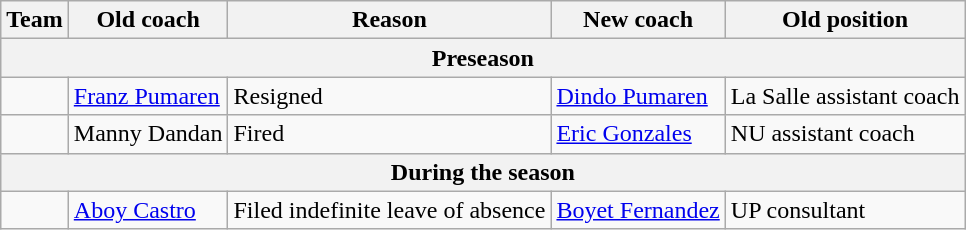<table class="wikitable">
<tr>
<th>Team</th>
<th>Old coach</th>
<th>Reason</th>
<th>New coach</th>
<th>Old position</th>
</tr>
<tr>
<th colspan="5">Preseason</th>
</tr>
<tr>
<td></td>
<td><a href='#'>Franz Pumaren</a></td>
<td>Resigned</td>
<td><a href='#'>Dindo Pumaren</a></td>
<td>La Salle assistant coach</td>
</tr>
<tr>
<td></td>
<td>Manny Dandan</td>
<td>Fired</td>
<td><a href='#'>Eric Gonzales</a></td>
<td>NU assistant coach</td>
</tr>
<tr>
<th colspan="5">During the season</th>
</tr>
<tr>
<td></td>
<td><a href='#'>Aboy Castro</a></td>
<td>Filed indefinite leave of absence</td>
<td><a href='#'>Boyet Fernandez</a></td>
<td>UP consultant</td>
</tr>
</table>
